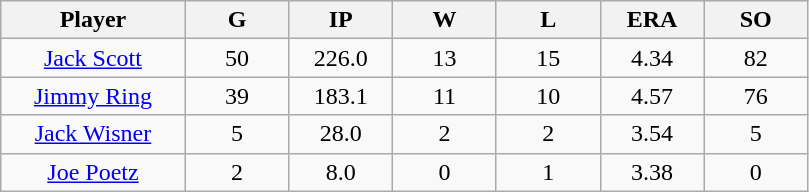<table class="wikitable sortable">
<tr>
<th bgcolor="#DDDDFF" width="16%">Player</th>
<th bgcolor="#DDDDFF" width="9%">G</th>
<th bgcolor="#DDDDFF" width="9%">IP</th>
<th bgcolor="#DDDDFF" width="9%">W</th>
<th bgcolor="#DDDDFF" width="9%">L</th>
<th bgcolor="#DDDDFF" width="9%">ERA</th>
<th bgcolor="#DDDDFF" width="9%">SO</th>
</tr>
<tr align="center">
<td><a href='#'>Jack Scott</a></td>
<td>50</td>
<td>226.0</td>
<td>13</td>
<td>15</td>
<td>4.34</td>
<td>82</td>
</tr>
<tr align=center>
<td><a href='#'>Jimmy Ring</a></td>
<td>39</td>
<td>183.1</td>
<td>11</td>
<td>10</td>
<td>4.57</td>
<td>76</td>
</tr>
<tr align=center>
<td><a href='#'>Jack Wisner</a></td>
<td>5</td>
<td>28.0</td>
<td>2</td>
<td>2</td>
<td>3.54</td>
<td>5</td>
</tr>
<tr align=center>
<td><a href='#'>Joe Poetz</a></td>
<td>2</td>
<td>8.0</td>
<td>0</td>
<td>1</td>
<td>3.38</td>
<td>0</td>
</tr>
</table>
